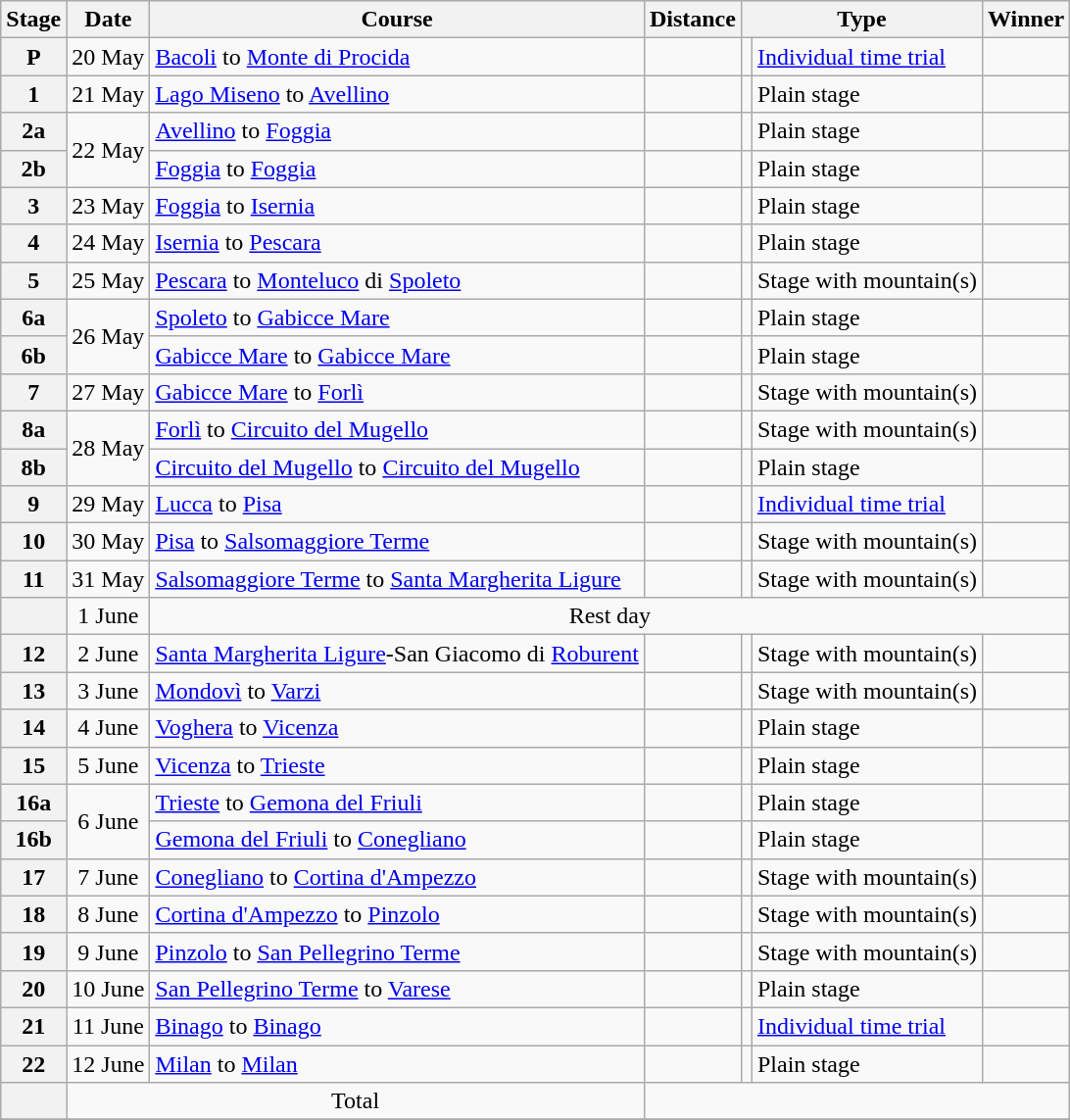<table class="wikitable">
<tr style="background:#efefef;">
<th>Stage</th>
<th>Date</th>
<th>Course</th>
<th>Distance</th>
<th colspan="2">Type</th>
<th>Winner</th>
</tr>
<tr>
<th style="text-align:center">P</th>
<td style="text-align:center;">20 May</td>
<td><a href='#'>Bacoli</a> to <a href='#'>Monte di Procida</a></td>
<td style="text-align:center;"></td>
<td style="text-align:center;"></td>
<td><a href='#'>Individual time trial</a></td>
<td></td>
</tr>
<tr>
<th style="text-align:center">1</th>
<td style="text-align:center;">21 May</td>
<td><a href='#'>Lago Miseno</a> to <a href='#'>Avellino</a></td>
<td style="text-align:center;"></td>
<td style="text-align:center;"></td>
<td>Plain stage</td>
<td></td>
</tr>
<tr>
<th style="text-align:center">2a</th>
<td style="text-align:center;" rowspan="2">22 May</td>
<td><a href='#'>Avellino</a> to <a href='#'>Foggia</a></td>
<td style="text-align:center;"></td>
<td style="text-align:center;"></td>
<td>Plain stage</td>
<td></td>
</tr>
<tr>
<th style="text-align:center">2b</th>
<td><a href='#'>Foggia</a> to <a href='#'>Foggia</a></td>
<td style="text-align:center;"></td>
<td style="text-align:center;"></td>
<td>Plain stage</td>
<td></td>
</tr>
<tr>
<th style="text-align:center">3</th>
<td style="text-align:center;">23 May</td>
<td><a href='#'>Foggia</a> to <a href='#'>Isernia</a></td>
<td style="text-align:center;"></td>
<td style="text-align:center;"></td>
<td>Plain stage</td>
<td></td>
</tr>
<tr>
<th style="text-align:center">4</th>
<td style="text-align:center;">24 May</td>
<td><a href='#'>Isernia</a> to <a href='#'>Pescara</a></td>
<td style="text-align:center;"></td>
<td style="text-align:center;"></td>
<td>Plain stage</td>
<td></td>
</tr>
<tr>
<th style="text-align:center">5</th>
<td style="text-align:center;">25 May</td>
<td><a href='#'>Pescara</a> to <a href='#'>Monteluco</a> di <a href='#'>Spoleto</a></td>
<td style="text-align:center;"></td>
<td style="text-align:center;"></td>
<td>Stage with mountain(s)</td>
<td></td>
</tr>
<tr>
<th style="text-align:center">6a</th>
<td style="text-align:center;" rowspan="2">26 May</td>
<td><a href='#'>Spoleto</a> to <a href='#'>Gabicce Mare</a></td>
<td style="text-align:center;"></td>
<td style="text-align:center;"></td>
<td>Plain stage</td>
<td></td>
</tr>
<tr>
<th style="text-align:center">6b</th>
<td><a href='#'>Gabicce Mare</a> to <a href='#'>Gabicce Mare</a></td>
<td style="text-align:center;"></td>
<td style="text-align:center;"></td>
<td>Plain stage</td>
<td></td>
</tr>
<tr>
<th style="text-align:center">7</th>
<td style="text-align:center;">27 May</td>
<td><a href='#'>Gabicce Mare</a> to <a href='#'>Forlì</a></td>
<td style="text-align:center;"></td>
<td style="text-align:center;"></td>
<td>Stage with mountain(s)</td>
<td></td>
</tr>
<tr>
<th style="text-align:center">8a</th>
<td style="text-align:center;" rowspan="2">28 May</td>
<td><a href='#'>Forlì</a> to <a href='#'>Circuito del Mugello</a></td>
<td style="text-align:center;"></td>
<td style="text-align:center;"></td>
<td>Stage with mountain(s)</td>
<td></td>
</tr>
<tr>
<th style="text-align:center">8b</th>
<td><a href='#'>Circuito del Mugello</a> to <a href='#'>Circuito del Mugello</a></td>
<td style="text-align:center;"></td>
<td style="text-align:center;"></td>
<td>Plain stage</td>
<td></td>
</tr>
<tr>
<th style="text-align:center">9</th>
<td style="text-align:center;">29 May</td>
<td><a href='#'>Lucca</a> to <a href='#'>Pisa</a></td>
<td style="text-align:center;"></td>
<td style="text-align:center;"></td>
<td><a href='#'>Individual time trial</a></td>
<td></td>
</tr>
<tr>
<th style="text-align:center">10</th>
<td style="text-align:center;">30 May</td>
<td><a href='#'>Pisa</a> to <a href='#'>Salsomaggiore Terme</a></td>
<td style="text-align:center;"></td>
<td style="text-align:center;"></td>
<td>Stage with mountain(s)</td>
<td></td>
</tr>
<tr>
<th style="text-align:center">11</th>
<td style="text-align:center;">31 May</td>
<td><a href='#'>Salsomaggiore Terme</a> to <a href='#'>Santa Margherita Ligure</a></td>
<td style="text-align:center;"></td>
<td style="text-align:center;"></td>
<td>Stage with mountain(s)</td>
<td></td>
</tr>
<tr>
<th></th>
<td align="center">1 June</td>
<td colspan="6" align=center>Rest day</td>
</tr>
<tr>
<th style="text-align:center">12</th>
<td style="text-align:center;">2 June</td>
<td><a href='#'>Santa Margherita Ligure</a>-San Giacomo di <a href='#'>Roburent</a></td>
<td style="text-align:center;"></td>
<td style="text-align:center;"></td>
<td>Stage with mountain(s)</td>
<td></td>
</tr>
<tr>
<th style="text-align:center">13</th>
<td style="text-align:center;">3 June</td>
<td><a href='#'>Mondovì</a> to <a href='#'>Varzi</a></td>
<td style="text-align:center;"></td>
<td style="text-align:center;"></td>
<td>Stage with mountain(s)</td>
<td></td>
</tr>
<tr>
<th style="text-align:center">14</th>
<td style="text-align:center;">4 June</td>
<td><a href='#'>Voghera</a> to <a href='#'>Vicenza</a></td>
<td style="text-align:center;"></td>
<td style="text-align:center;"></td>
<td>Plain stage</td>
<td></td>
</tr>
<tr>
<th style="text-align:center">15</th>
<td style="text-align:center;">5 June</td>
<td><a href='#'>Vicenza</a> to <a href='#'>Trieste</a></td>
<td style="text-align:center;"></td>
<td style="text-align:center;"></td>
<td>Plain stage</td>
<td></td>
</tr>
<tr>
<th style="text-align:center">16a</th>
<td style="text-align:center;" rowspan="2">6 June</td>
<td><a href='#'>Trieste</a> to <a href='#'>Gemona del Friuli</a></td>
<td style="text-align:center;"></td>
<td style="text-align:center;"></td>
<td>Plain stage</td>
<td></td>
</tr>
<tr>
<th style="text-align:center">16b</th>
<td><a href='#'>Gemona del Friuli</a> to <a href='#'>Conegliano</a></td>
<td style="text-align:center;"></td>
<td style="text-align:center;"></td>
<td>Plain stage</td>
<td></td>
</tr>
<tr>
<th style="text-align:center">17</th>
<td style="text-align:center;">7 June</td>
<td><a href='#'>Conegliano</a> to <a href='#'>Cortina d'Ampezzo</a></td>
<td style="text-align:center;"></td>
<td style="text-align:center;"></td>
<td>Stage with mountain(s)</td>
<td></td>
</tr>
<tr>
<th style="text-align:center">18</th>
<td style="text-align:center;">8 June</td>
<td><a href='#'>Cortina d'Ampezzo</a> to <a href='#'>Pinzolo</a></td>
<td style="text-align:center;"></td>
<td style="text-align:center;"></td>
<td>Stage with mountain(s)</td>
<td></td>
</tr>
<tr>
<th style="text-align:center">19</th>
<td style="text-align:center;">9 June</td>
<td><a href='#'>Pinzolo</a> to <a href='#'>San Pellegrino Terme</a></td>
<td style="text-align:center;"></td>
<td style="text-align:center;"></td>
<td>Stage with mountain(s)</td>
<td></td>
</tr>
<tr>
<th style="text-align:center">20</th>
<td style="text-align:center;">10 June</td>
<td><a href='#'>San Pellegrino Terme</a> to <a href='#'>Varese</a></td>
<td style="text-align:center;"></td>
<td style="text-align:center;"></td>
<td>Plain stage</td>
<td></td>
</tr>
<tr>
<th style="text-align:center">21</th>
<td style="text-align:center;">11 June</td>
<td><a href='#'>Binago</a> to <a href='#'>Binago</a></td>
<td style="text-align:center;"></td>
<td style="text-align:center;"></td>
<td><a href='#'>Individual time trial</a></td>
<td></td>
</tr>
<tr>
<th style="text-align:center">22</th>
<td style="text-align:center;">12 June</td>
<td><a href='#'>Milan</a> to <a href='#'>Milan</a></td>
<td style="text-align:center;"></td>
<td style="text-align:center;"></td>
<td>Plain stage</td>
<td></td>
</tr>
<tr>
<th></th>
<td colspan="2" align=center>Total</td>
<td colspan="5" align="center"></td>
</tr>
<tr>
</tr>
</table>
